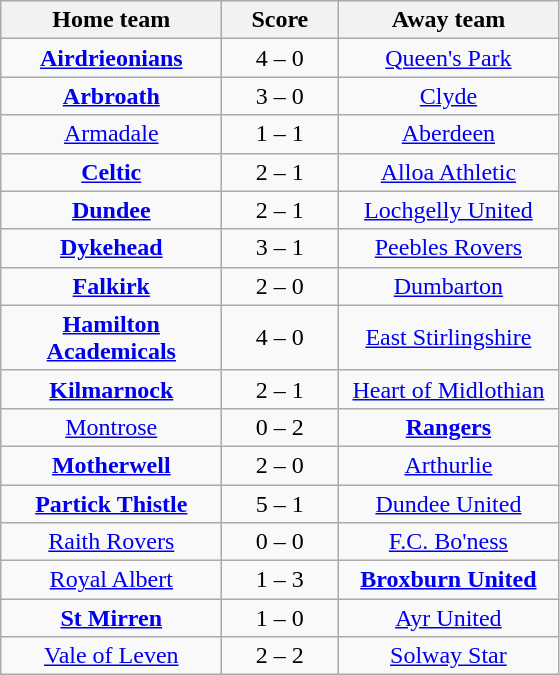<table class="wikitable" style="text-align: center">
<tr>
<th width=140>Home team</th>
<th width=70>Score</th>
<th width=140>Away team</th>
</tr>
<tr>
<td><strong><a href='#'>Airdrieonians</a></strong></td>
<td>4 – 0</td>
<td><a href='#'>Queen's Park</a></td>
</tr>
<tr>
<td><strong><a href='#'>Arbroath</a></strong></td>
<td>3 – 0</td>
<td><a href='#'>Clyde</a></td>
</tr>
<tr>
<td><a href='#'>Armadale</a></td>
<td>1 – 1</td>
<td><a href='#'>Aberdeen</a></td>
</tr>
<tr>
<td><strong><a href='#'>Celtic</a></strong></td>
<td>2 – 1</td>
<td><a href='#'>Alloa Athletic</a></td>
</tr>
<tr>
<td><strong><a href='#'>Dundee</a></strong></td>
<td>2 – 1</td>
<td><a href='#'>Lochgelly United</a></td>
</tr>
<tr>
<td><strong><a href='#'>Dykehead</a></strong></td>
<td>3 – 1</td>
<td><a href='#'>Peebles Rovers</a></td>
</tr>
<tr>
<td><strong><a href='#'>Falkirk</a></strong></td>
<td>2 – 0</td>
<td><a href='#'>Dumbarton</a></td>
</tr>
<tr>
<td><strong><a href='#'>Hamilton Academicals</a></strong></td>
<td>4 – 0</td>
<td><a href='#'>East Stirlingshire</a></td>
</tr>
<tr>
<td><strong><a href='#'>Kilmarnock</a></strong></td>
<td>2 – 1</td>
<td><a href='#'>Heart of Midlothian</a></td>
</tr>
<tr>
<td><a href='#'>Montrose</a></td>
<td>0 – 2</td>
<td><strong><a href='#'>Rangers</a></strong></td>
</tr>
<tr>
<td><strong><a href='#'>Motherwell</a></strong></td>
<td>2 – 0</td>
<td><a href='#'>Arthurlie</a></td>
</tr>
<tr>
<td><strong><a href='#'>Partick Thistle</a></strong></td>
<td>5 – 1</td>
<td><a href='#'>Dundee United</a></td>
</tr>
<tr>
<td><a href='#'>Raith Rovers</a></td>
<td>0 – 0</td>
<td><a href='#'>F.C. Bo'ness</a></td>
</tr>
<tr>
<td><a href='#'>Royal Albert</a></td>
<td>1 – 3</td>
<td><strong><a href='#'>Broxburn United</a></strong></td>
</tr>
<tr>
<td><strong><a href='#'>St Mirren</a></strong></td>
<td>1 – 0</td>
<td><a href='#'>Ayr United</a></td>
</tr>
<tr>
<td><a href='#'>Vale of Leven</a></td>
<td>2 – 2</td>
<td><a href='#'>Solway Star</a></td>
</tr>
</table>
